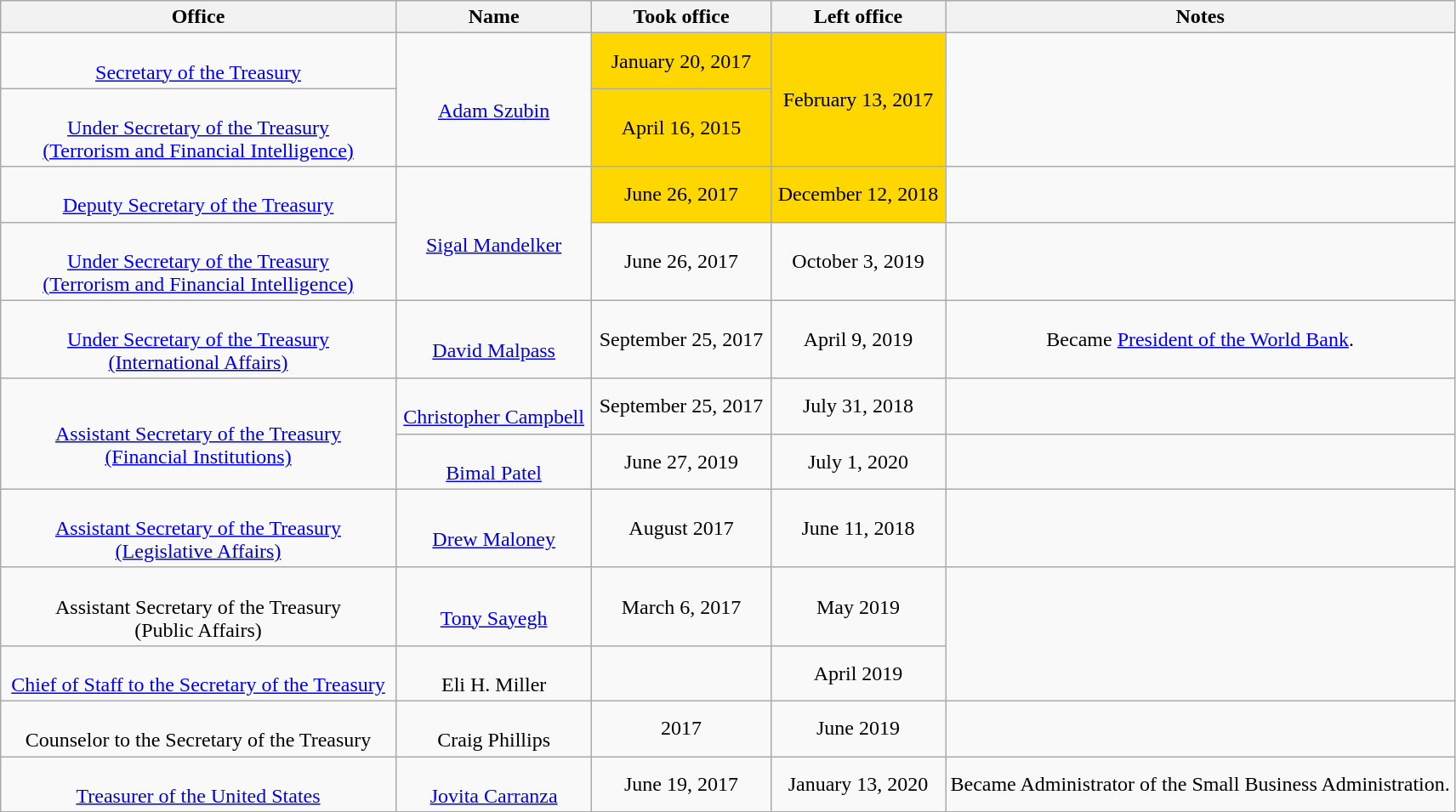<table class="wikitable sortable" style="text-align:center">
<tr>
<th data-sort-type="text">Office</th>
<th data-sort-type="text">Name</th>
<th data-sort-type="date">Took office</th>
<th data-sort-type="date">Left office</th>
<th width="35%">Notes</th>
</tr>
<tr>
<td><br><a href='#'>Secretary of the Treasury</a></td>
<td rowspan="2"><br><a href='#'>Adam Szubin</a></td>
<td style="background:gold">January 20, 2017</td>
<td style="background:gold" rowspan="2">February 13, 2017</td>
<td rowspan="2"></td>
</tr>
<tr>
<td><br><a href='#'>Under Secretary of the Treasury<br>(Terrorism and Financial Intelligence)</a></td>
<td style="background:gold">April 16, 2015</td>
</tr>
<tr>
<td><br><a href='#'>Deputy Secretary of the Treasury</a></td>
<td rowspan="2"><br><a href='#'>Sigal Mandelker</a></td>
<td style="background:gold">June 26, 2017</td>
<td style="background:gold">December 12, 2018</td>
<td></td>
</tr>
<tr>
<td><br><a href='#'>Under Secretary of the Treasury<br>(Terrorism and Financial Intelligence)</a></td>
<td>June 26, 2017</td>
<td>October 3, 2019</td>
<td></td>
</tr>
<tr>
<td><br><a href='#'>Under Secretary of the Treasury<br>(International Affairs)</a></td>
<td><br><a href='#'>David Malpass</a></td>
<td>September 25, 2017</td>
<td>April 9, 2019</td>
<td>Became <a href='#'>President of the World Bank</a>.</td>
</tr>
<tr>
<td rowspan="2"><br><a href='#'>Assistant Secretary of the Treasury<br>(Financial Institutions)</a></td>
<td><br><a href='#'>Christopher Campbell</a></td>
<td>September 25, 2017</td>
<td>July 31, 2018</td>
<td></td>
</tr>
<tr>
<td><br><a href='#'>Bimal Patel</a></td>
<td>June 27, 2019</td>
<td>July 1, 2020</td>
<td></td>
</tr>
<tr>
<td><br><a href='#'>Assistant Secretary of the Treasury<br>(Legislative Affairs)</a></td>
<td><br><a href='#'>Drew Maloney</a></td>
<td>August 2017</td>
<td>June 11, 2018</td>
<td></td>
</tr>
<tr>
<td><br>Assistant Secretary of the Treasury<br>(Public Affairs)</td>
<td><br><a href='#'>Tony Sayegh</a></td>
<td>March 6, 2017</td>
<td>May 2019</td>
<td rowspan="2"></td>
</tr>
<tr>
<td><br><a href='#'>Chief of Staff to the Secretary of the Treasury</a></td>
<td><br>Eli H. Miller</td>
<td></td>
<td>April 2019</td>
</tr>
<tr>
<td><br>Counselor to the Secretary of the Treasury</td>
<td><br>Craig Phillips</td>
<td>2017</td>
<td>June 2019</td>
<td></td>
</tr>
<tr>
<td><br><a href='#'>Treasurer of the United States</a></td>
<td><br><a href='#'>Jovita Carranza</a></td>
<td>June 19, 2017</td>
<td>January 13, 2020</td>
<td>Became Administrator of the Small Business Administration.</td>
</tr>
</table>
